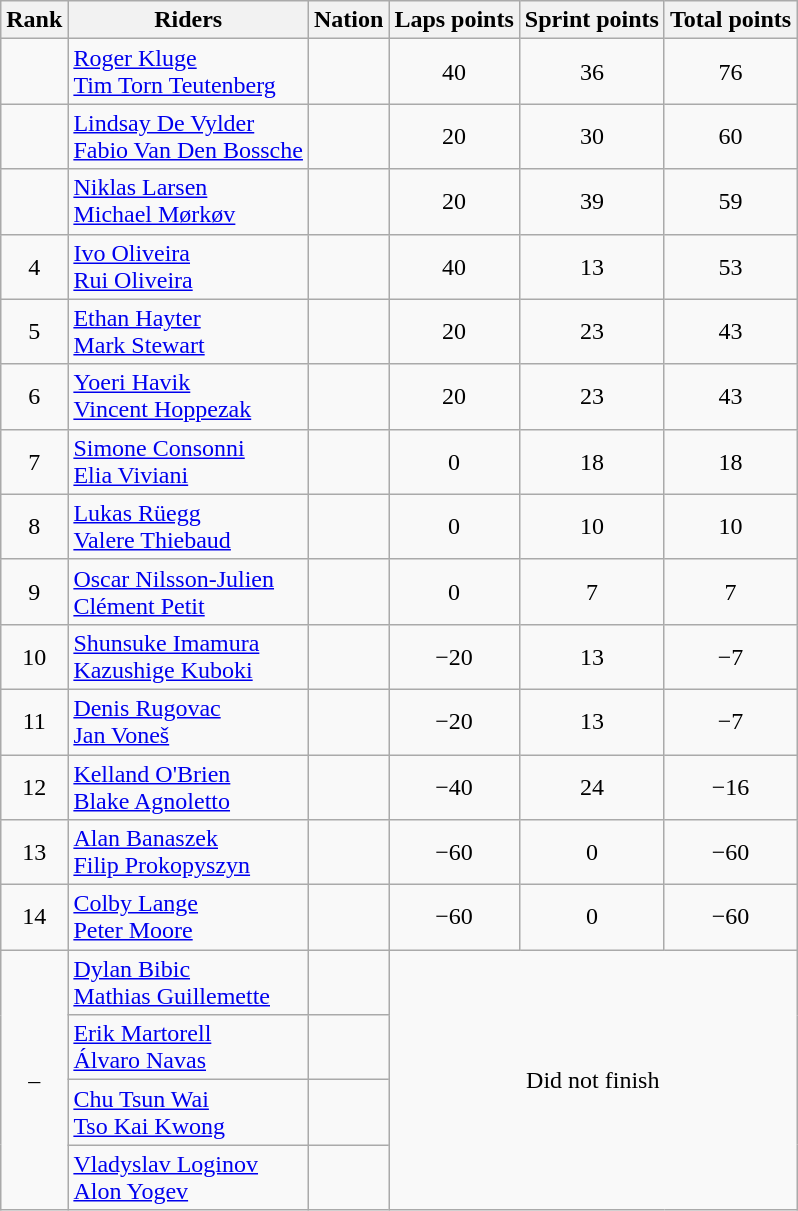<table class="wikitable sortable" style="text-align:center">
<tr>
<th>Rank</th>
<th>Riders</th>
<th>Nation</th>
<th>Laps points</th>
<th>Sprint points</th>
<th>Total points</th>
</tr>
<tr>
<td></td>
<td align=left><a href='#'>Roger Kluge</a><br><a href='#'>Tim Torn Teutenberg</a></td>
<td align=left></td>
<td>40</td>
<td>36</td>
<td>76</td>
</tr>
<tr>
<td></td>
<td align=left><a href='#'>Lindsay De Vylder</a><br><a href='#'>Fabio Van Den Bossche</a></td>
<td align=left></td>
<td>20</td>
<td>30</td>
<td>60</td>
</tr>
<tr>
<td></td>
<td align=left><a href='#'>Niklas Larsen</a><br><a href='#'>Michael Mørkøv</a></td>
<td align=left></td>
<td>20</td>
<td>39</td>
<td>59</td>
</tr>
<tr>
<td>4</td>
<td align=left><a href='#'>Ivo Oliveira</a><br><a href='#'>Rui Oliveira</a></td>
<td align=left></td>
<td>40</td>
<td>13</td>
<td>53</td>
</tr>
<tr>
<td>5</td>
<td align=left><a href='#'>Ethan Hayter</a><br><a href='#'>Mark Stewart</a></td>
<td align=left></td>
<td>20</td>
<td>23</td>
<td>43</td>
</tr>
<tr>
<td>6</td>
<td align=left><a href='#'>Yoeri Havik</a><br><a href='#'>Vincent Hoppezak</a></td>
<td align=left></td>
<td>20</td>
<td>23</td>
<td>43</td>
</tr>
<tr>
<td>7</td>
<td align=left><a href='#'>Simone Consonni</a><br><a href='#'>Elia Viviani</a></td>
<td align=left></td>
<td>0</td>
<td>18</td>
<td>18</td>
</tr>
<tr>
<td>8</td>
<td align=left><a href='#'>Lukas Rüegg</a><br><a href='#'>Valere Thiebaud</a></td>
<td align=left></td>
<td>0</td>
<td>10</td>
<td>10</td>
</tr>
<tr>
<td>9</td>
<td align=left><a href='#'>Oscar Nilsson-Julien</a><br><a href='#'>Clément Petit</a></td>
<td align=left></td>
<td>0</td>
<td>7</td>
<td>7</td>
</tr>
<tr>
<td>10</td>
<td align=left><a href='#'>Shunsuke Imamura</a><br><a href='#'>Kazushige Kuboki</a></td>
<td align=left></td>
<td>−20</td>
<td>13</td>
<td>−7</td>
</tr>
<tr>
<td>11</td>
<td align=left><a href='#'>Denis Rugovac</a><br><a href='#'>Jan Voneš</a></td>
<td align=left></td>
<td>−20</td>
<td>13</td>
<td>−7</td>
</tr>
<tr>
<td>12</td>
<td align=left><a href='#'>Kelland O'Brien</a><br><a href='#'>Blake Agnoletto</a></td>
<td align=left></td>
<td>−40</td>
<td>24</td>
<td>−16</td>
</tr>
<tr>
<td>13</td>
<td align=left><a href='#'>Alan Banaszek</a><br><a href='#'>Filip Prokopyszyn</a></td>
<td align=left></td>
<td>−60</td>
<td>0</td>
<td>−60</td>
</tr>
<tr>
<td>14</td>
<td align=left><a href='#'>Colby Lange</a><br><a href='#'>Peter Moore</a></td>
<td align=left></td>
<td>−60</td>
<td>0</td>
<td>−60</td>
</tr>
<tr>
<td rowspan=4 data-sort-value="99">–</td>
<td align=left><a href='#'>Dylan Bibic</a><br><a href='#'>Mathias Guillemette</a></td>
<td align=left></td>
<td colspan=3 rowspan=4>Did not finish</td>
</tr>
<tr>
<td align=left><a href='#'>Erik Martorell</a><br><a href='#'>Álvaro Navas</a></td>
<td align=left></td>
</tr>
<tr>
<td align=left><a href='#'>Chu Tsun Wai</a><br><a href='#'>Tso Kai Kwong</a></td>
<td align=left></td>
</tr>
<tr>
<td align=left><a href='#'>Vladyslav Loginov</a><br><a href='#'>Alon Yogev</a></td>
<td align=left></td>
</tr>
</table>
